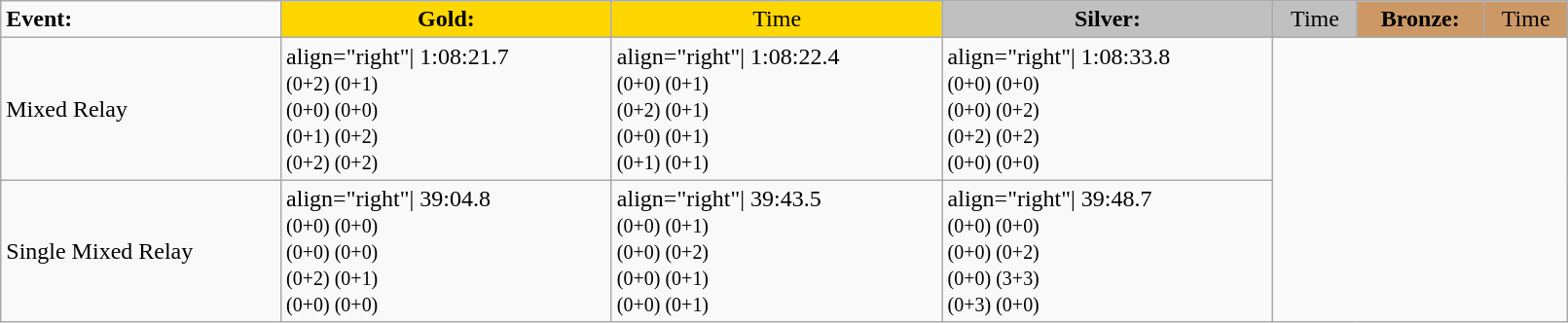<table class="wikitable" border="1" style="width:85%;">
<tr>
<td><strong>Event:</strong></td>
<td style="text-align:center;background-color:gold;"><strong>Gold:</strong></td>
<td style="text-align:center;background-color:gold;">Time</td>
<td style="text-align:center;background-color:silver;"><strong>Silver:</strong></td>
<td style="text-align:center;background-color:silver;">Time</td>
<td style="text-align:center;background-color:#CC9966;"><strong>Bronze:</strong></td>
<td style="text-align:center;background-color:#CC9966;">Time</td>
</tr>
<tr>
<td>Mixed Relay<br></td>
<td>align="right"|  1:08:21.7<small><br>(0+2) (0+1)<br>(0+0) (0+0)<br>(0+1) (0+2)<br>(0+2) (0+2)</small></td>
<td>align="right"|  1:08:22.4<small><br>(0+0) (0+1)<br>(0+2) (0+1)<br>(0+0) (0+1)<br>(0+1) (0+1)</small></td>
<td>align="right"|  1:08:33.8<small><br>(0+0) (0+0)<br>(0+0) (0+2)<br>(0+2) (0+2)<br>(0+0) (0+0)</small></td>
</tr>
<tr>
<td>Single Mixed Relay<br></td>
<td>align="right"| 39:04.8<small><br>(0+0) (0+0)<br>(0+0) (0+0)<br>(0+2) (0+1)<br>(0+0) (0+0)</small></td>
<td>align="right"| 39:43.5<small><br>(0+0) (0+1)<br>(0+0) (0+2)<br>(0+0) (0+1)<br>(0+0) (0+1)</small></td>
<td>align="right"| 39:48.7<small><br>(0+0) (0+0)<br>(0+0) (0+2)<br>(0+0) (3+3)<br>(0+3) (0+0)</small></td>
</tr>
</table>
